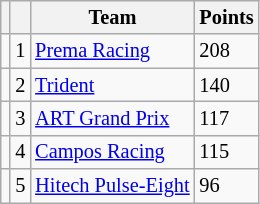<table class="wikitable" style="font-size: 85%;">
<tr>
<th></th>
<th></th>
<th>Team</th>
<th>Points</th>
</tr>
<tr>
<td align="left"></td>
<td align="center">1</td>
<td> <a href='#'>Prema Racing</a></td>
<td>208</td>
</tr>
<tr>
<td align="left"></td>
<td align="center">2</td>
<td> <a href='#'>Trident</a></td>
<td>140</td>
</tr>
<tr>
<td align="left"></td>
<td align="center">3</td>
<td> <a href='#'>ART Grand Prix</a></td>
<td>117</td>
</tr>
<tr>
<td align="left"></td>
<td align="center">4</td>
<td> <a href='#'>Campos Racing</a></td>
<td>115</td>
</tr>
<tr>
<td align="left"></td>
<td align="center">5</td>
<td> <a href='#'>Hitech Pulse-Eight</a></td>
<td>96</td>
</tr>
</table>
